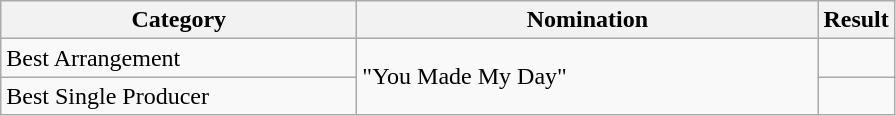<table class="wikitable">
<tr>
<th width="230">Category</th>
<th width="300">Nomination</th>
<th>Result</th>
</tr>
<tr>
<td>Best Arrangement</td>
<td rowspan=2>"You Made My Day"</td>
<td></td>
</tr>
<tr>
<td>Best Single Producer</td>
<td></td>
</tr>
</table>
